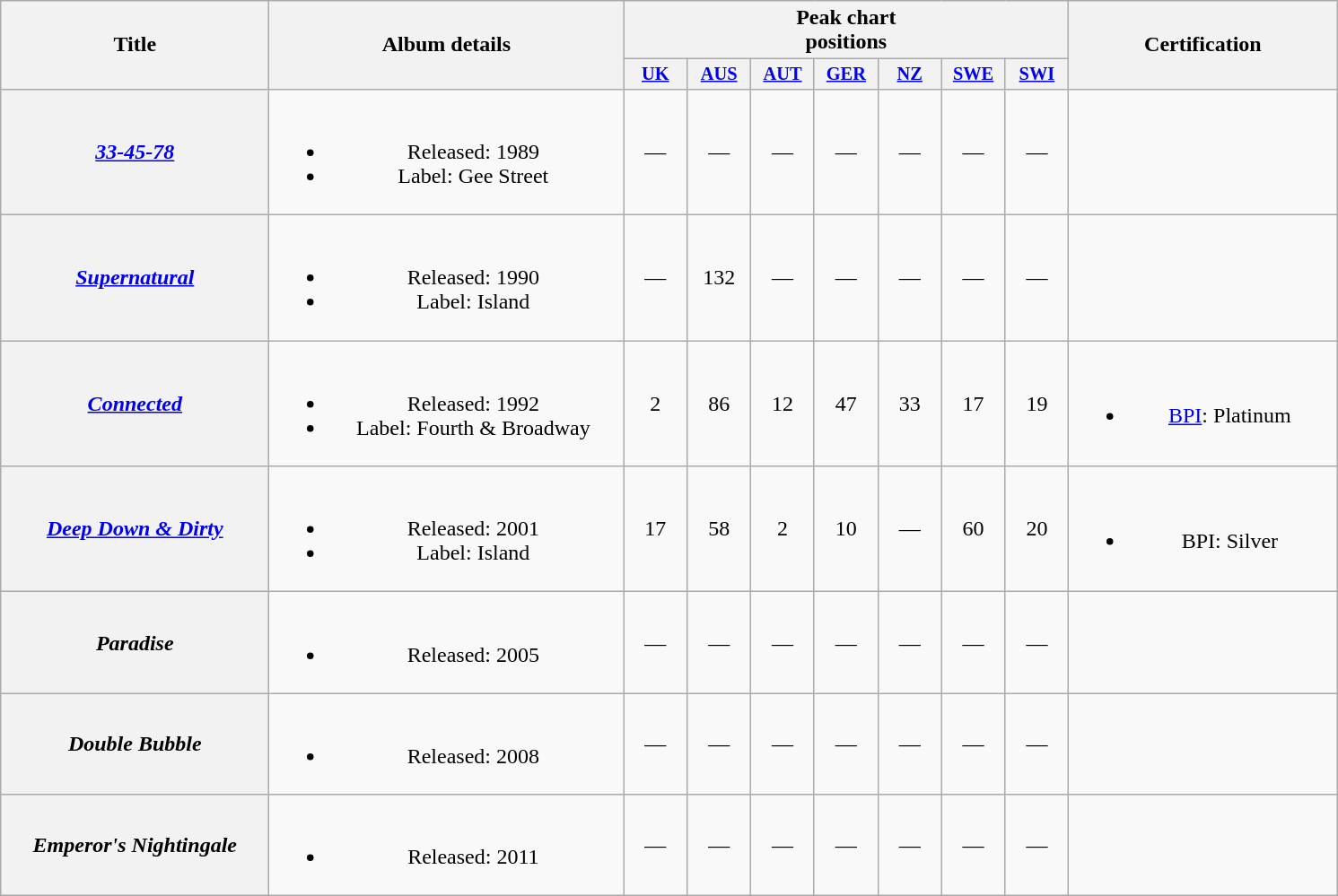<table class="wikitable plainrowheaders" style="text-align:center;" border="1">
<tr>
<th scope="col" rowspan="2" style="width:12em;">Title</th>
<th scope="col" rowspan="2" style="width:16em;">Album details</th>
<th scope="col" colspan="7">Peak chart<br>positions</th>
<th scope="col" rowspan="2" style="width:12em;">Certification</th>
</tr>
<tr>
<th scope="col" style="width:3em; font-size:85%"><a href='#'>UK</a><br></th>
<th scope="col" style="width:3em; font-size:85%"><a href='#'>AUS</a><br></th>
<th scope="col" style="width:3em; font-size:85%"><a href='#'>AUT</a></th>
<th scope="col" style="width:3em; font-size:85%"><a href='#'>GER</a></th>
<th scope="col" style="width:3em; font-size:85%"><a href='#'>NZ</a></th>
<th scope="col" style="width:3em; font-size:85%"><a href='#'>SWE</a></th>
<th scope="col" style="width:3em; font-size:85%"><a href='#'>SWI</a></th>
</tr>
<tr>
<th scope="row"><em><a href='#'>33-45-78</a></em></th>
<td><br><ul><li>Released: 1989</li><li>Label: Gee Street</li></ul></td>
<td>—</td>
<td>—</td>
<td>—</td>
<td>—</td>
<td>—</td>
<td>—</td>
<td>—</td>
<td></td>
</tr>
<tr>
<th scope="row"><em><a href='#'>Supernatural</a></em></th>
<td><br><ul><li>Released: 1990</li><li>Label: Island</li></ul></td>
<td>—</td>
<td>132</td>
<td>—</td>
<td>—</td>
<td>—</td>
<td>—</td>
<td>—</td>
<td></td>
</tr>
<tr>
<th scope="row"><em><a href='#'>Connected</a></em></th>
<td><br><ul><li>Released: 1992</li><li>Label: Fourth & Broadway</li></ul></td>
<td>2</td>
<td>86</td>
<td>12</td>
<td>47</td>
<td>33</td>
<td>17</td>
<td>19</td>
<td><br><ul><li><a href='#'>BPI</a>: Platinum</li></ul></td>
</tr>
<tr>
<th scope="row"><em><a href='#'>Deep Down & Dirty</a></em></th>
<td><br><ul><li>Released: 2001</li><li>Label: Island</li></ul></td>
<td>17</td>
<td>58</td>
<td>2</td>
<td>10</td>
<td>—</td>
<td>60</td>
<td>20</td>
<td><br><ul><li>BPI: Silver</li></ul></td>
</tr>
<tr>
<th scope="row"><em>Paradise</em></th>
<td><br><ul><li>Released: 2005</li></ul></td>
<td>—</td>
<td>—</td>
<td>—</td>
<td>—</td>
<td>—</td>
<td>—</td>
<td>—</td>
<td></td>
</tr>
<tr>
<th scope="row"><em>Double Bubble</em></th>
<td><br><ul><li>Released: 2008</li></ul></td>
<td>—</td>
<td>—</td>
<td>—</td>
<td>—</td>
<td>—</td>
<td>—</td>
<td>—</td>
<td></td>
</tr>
<tr>
<th scope="row"><em>Emperor's Nightingale</em></th>
<td><br><ul><li>Released: 2011</li></ul></td>
<td>—</td>
<td>—</td>
<td>—</td>
<td>—</td>
<td>—</td>
<td>—</td>
<td>—</td>
<td></td>
</tr>
</table>
